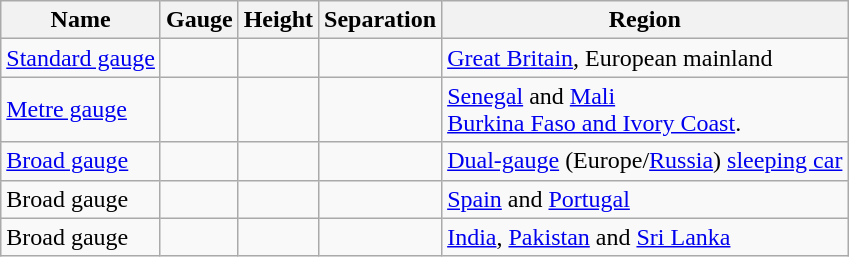<table class="wikitable sortable">
<tr>
<th>Name</th>
<th>Gauge</th>
<th>Height</th>
<th>Separation</th>
<th>Region</th>
</tr>
<tr>
<td><a href='#'>Standard gauge</a></td>
<td></td>
<td></td>
<td></td>
<td><a href='#'>Great Britain</a>, European mainland</td>
</tr>
<tr>
<td><a href='#'>Metre gauge</a></td>
<td></td>
<td> </td>
<td></td>
<td><a href='#'>Senegal</a> and <a href='#'>Mali</a> <br><a href='#'>Burkina Faso and Ivory Coast</a>.</td>
</tr>
<tr>
<td><a href='#'>Broad gauge</a></td>
<td></td>
<td></td>
<td></td>
<td><a href='#'>Dual-gauge</a> (Europe/<a href='#'>Russia</a>) <a href='#'>sleeping car</a></td>
</tr>
<tr>
<td>Broad gauge</td>
<td></td>
<td></td>
<td></td>
<td><a href='#'>Spain</a> and <a href='#'>Portugal</a></td>
</tr>
<tr>
<td>Broad gauge</td>
<td></td>
<td></td>
<td></td>
<td><a href='#'>India</a>, <a href='#'>Pakistan</a> and <a href='#'>Sri Lanka</a></td>
</tr>
</table>
